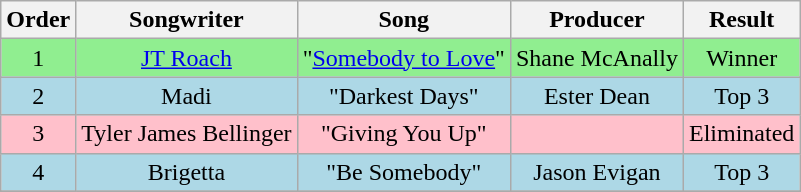<table class="wikitable plainrowheaders"  style="text-align:center">
<tr>
<th style="row">Order</th>
<th style="row">Songwriter</th>
<th style="row">Song</th>
<th style="row">Producer</th>
<th style="row">Result</th>
</tr>
<tr style="background:lightgreen;">
<td>1</td>
<td><a href='#'>JT Roach</a></td>
<td>"<a href='#'>Somebody to Love</a>"</td>
<td>Shane McAnally</td>
<td>Winner</td>
</tr>
<tr style="background:lightblue;">
<td>2</td>
<td>Madi</td>
<td>"Darkest Days"</td>
<td>Ester Dean</td>
<td>Top 3</td>
</tr>
<tr style="background:pink;">
<td>3</td>
<td>Tyler James Bellinger</td>
<td>"Giving You Up"</td>
<td></td>
<td>Eliminated</td>
</tr>
<tr style="background:lightblue;">
<td>4</td>
<td>Brigetta</td>
<td>"Be Somebody"</td>
<td>Jason Evigan</td>
<td>Top 3</td>
</tr>
<tr>
</tr>
</table>
